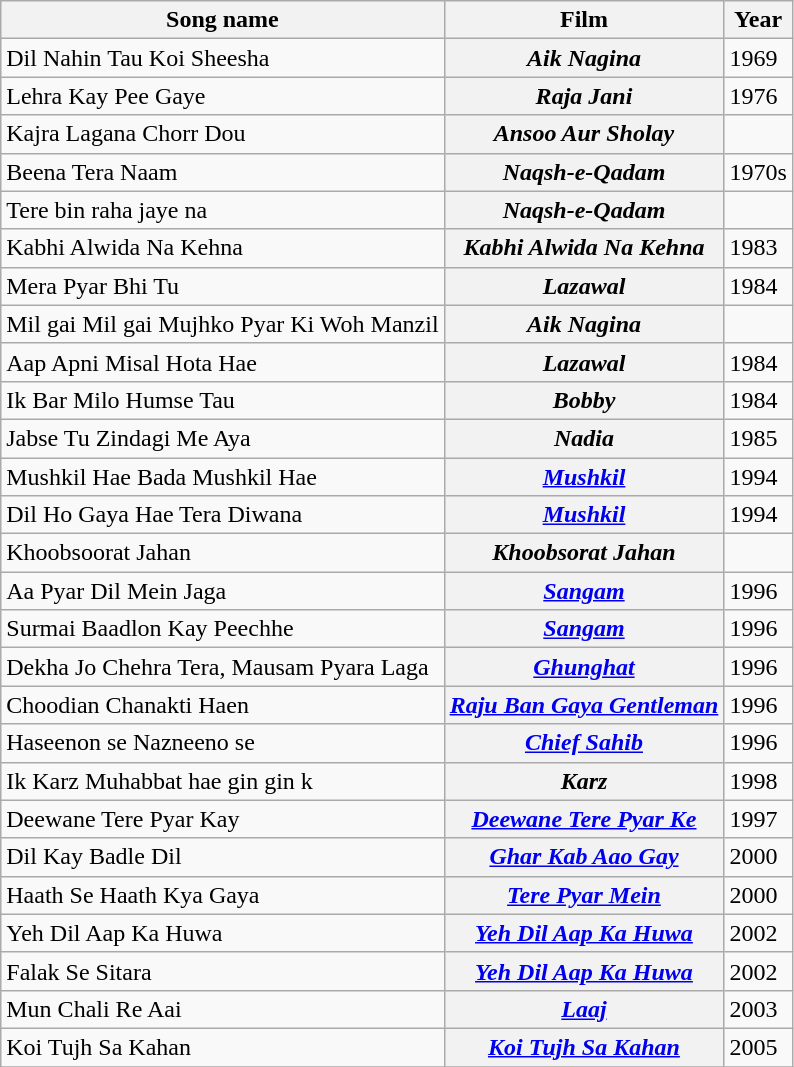<table class="wikitable sortable plainrowheaders">
<tr>
<th scope="col">Song name</th>
<th scope="col">Film</th>
<th scope="col">Year</th>
</tr>
<tr>
<td>Dil Nahin Tau Koi Sheesha</td>
<th scope="row"><em>Aik Nagina</em></th>
<td>1969</td>
</tr>
<tr>
<td>Lehra Kay Pee Gaye</td>
<th scope="row"><em>Raja Jani</em></th>
<td>1976</td>
</tr>
<tr>
<td>Kajra Lagana Chorr Dou</td>
<th scope="row"><em> Ansoo Aur Sholay</em></th>
</tr>
<tr>
<td>Beena Tera Naam</td>
<th scope="row"><em>Naqsh-e-Qadam</em></th>
<td>1970s</td>
</tr>
<tr>
<td>Tere bin raha jaye na</td>
<th scope="row"><em>Naqsh-e-Qadam</em></th>
</tr>
<tr>
<td>Kabhi Alwida Na Kehna</td>
<th scope="row"><em>Kabhi Alwida Na Kehna</em></th>
<td>1983</td>
</tr>
<tr>
<td>Mera Pyar Bhi Tu</td>
<th scope="row"><em>Lazawal</em></th>
<td>1984</td>
</tr>
<tr>
<td>Mil gai Mil gai Mujhko Pyar Ki Woh Manzil</td>
<th scope="row"><em>Aik Nagina</em></th>
<td></td>
</tr>
<tr>
<td>Aap Apni Misal Hota Hae</td>
<th scope="row"><em>Lazawal</em></th>
<td>1984</td>
</tr>
<tr>
<td>Ik Bar Milo Humse Tau</td>
<th scope="row"><em>Bobby</em></th>
<td>1984</td>
</tr>
<tr>
<td>Jabse Tu Zindagi Me Aya</td>
<th scope="row"><em>Nadia</em></th>
<td>1985</td>
</tr>
<tr>
<td>Mushkil Hae Bada Mushkil Hae</td>
<th scope="row"><em><a href='#'>Mushkil</a></em></th>
<td>1994</td>
</tr>
<tr>
<td>Dil Ho Gaya Hae Tera Diwana</td>
<th scope="row"><em><a href='#'>Mushkil</a></em></th>
<td>1994</td>
</tr>
<tr>
<td>Khoobsoorat Jahan</td>
<th scope="row"><em>Khoobsorat Jahan</em></th>
<td></td>
</tr>
<tr>
<td>Aa Pyar Dil Mein Jaga</td>
<th scope="row"><em><a href='#'>Sangam</a></em></th>
<td>1996</td>
</tr>
<tr>
<td>Surmai Baadlon Kay Peechhe</td>
<th scope="row"><em><a href='#'>Sangam</a></em></th>
<td>1996</td>
</tr>
<tr>
<td>Dekha Jo Chehra Tera, Mausam Pyara Laga</td>
<th scope="row"><em><a href='#'>Ghunghat</a></em></th>
<td>1996</td>
</tr>
<tr>
<td>Choodian Chanakti Haen</td>
<th scope="row"><em><a href='#'>Raju Ban Gaya Gentleman</a></em></th>
<td>1996</td>
</tr>
<tr>
<td>Haseenon se Nazneeno se</td>
<th scope="row"><em><a href='#'>Chief Sahib</a></em></th>
<td>1996</td>
</tr>
<tr>
<td>Ik Karz Muhabbat hae gin gin k</td>
<th scope="row"><em>Karz</em></th>
<td>1998</td>
</tr>
<tr>
<td>Deewane Tere Pyar Kay</td>
<th scope="row"><em><a href='#'>Deewane Tere Pyar Ke</a></em></th>
<td>1997</td>
</tr>
<tr>
<td>Dil Kay Badle Dil</td>
<th scope="row"><em><a href='#'>Ghar Kab Aao Gay</a></em></th>
<td>2000</td>
</tr>
<tr>
<td>Haath Se Haath Kya Gaya</td>
<th scope="row"><em><a href='#'>Tere Pyar Mein</a></em></th>
<td>2000</td>
</tr>
<tr>
<td>Yeh Dil Aap Ka Huwa</td>
<th scope="row"><em><a href='#'>Yeh Dil Aap Ka Huwa</a></em></th>
<td>2002</td>
</tr>
<tr>
<td>Falak Se Sitara</td>
<th scope="row"><em><a href='#'>Yeh Dil Aap Ka Huwa</a></em></th>
<td>2002</td>
</tr>
<tr>
<td>Mun Chali Re Aai</td>
<th scope="row"><em><a href='#'>Laaj</a></em></th>
<td>2003</td>
</tr>
<tr>
<td>Koi Tujh Sa Kahan</td>
<th scope="row"><em><a href='#'>Koi Tujh Sa Kahan</a></em></th>
<td>2005</td>
</tr>
<tr>
</tr>
</table>
